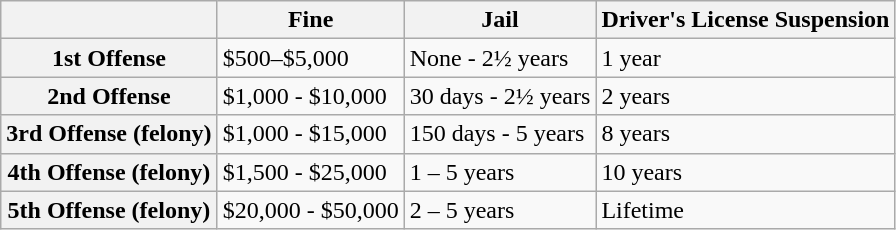<table class="wikitable">
<tr>
<th></th>
<th>Fine</th>
<th>Jail</th>
<th>Driver's License Suspension</th>
</tr>
<tr>
<th>1st Offense</th>
<td>$500–$5,000</td>
<td>None - 2½ years</td>
<td>1 year</td>
</tr>
<tr>
<th>2nd Offense</th>
<td>$1,000 - $10,000</td>
<td>30 days - 2½ years</td>
<td>2 years</td>
</tr>
<tr>
<th>3rd Offense (felony)</th>
<td>$1,000 - $15,000</td>
<td>150 days - 5 years</td>
<td>8 years</td>
</tr>
<tr>
<th>4th Offense (felony)</th>
<td>$1,500 - $25,000</td>
<td>1 – 5 years</td>
<td>10 years</td>
</tr>
<tr>
<th>5th Offense (felony)</th>
<td>$20,000 - $50,000</td>
<td>2 – 5 years</td>
<td>Lifetime</td>
</tr>
</table>
